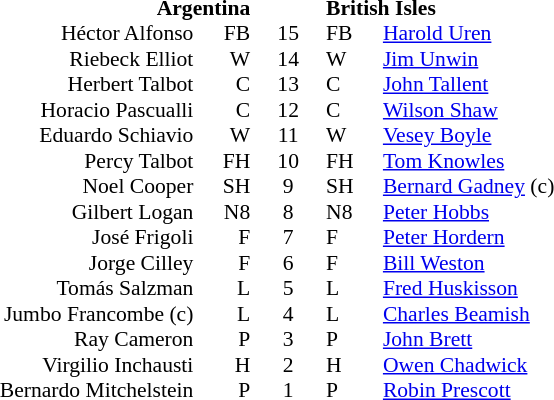<table width="100%" cellspacing="0" cellpadding="0" align="center" style="font-size: 90%">
<tr>
<td width=41%; text-align=right></td>
<td width=3%; text-align:right></td>
<td width=4%; text-align:center></td>
<td width=3%; text-align:left></td>
<td width=49%; text-align:left></td>
</tr>
<tr>
<td colspan=2; align=right><strong>Argentina</strong></td>
<td></td>
<td colspan=2;><strong>British Isles</strong></td>
</tr>
<tr>
<td align=right>Héctor Alfonso</td>
<td align=right>FB</td>
<td align=center>15</td>
<td>FB</td>
<td><a href='#'>Harold Uren</a></td>
</tr>
<tr>
<td align=right>Riebeck Elliot</td>
<td align=right>W</td>
<td align=center>14</td>
<td>W</td>
<td><a href='#'>Jim Unwin</a></td>
</tr>
<tr>
<td align=right>Herbert Talbot</td>
<td align=right>C</td>
<td align=center>13</td>
<td>C</td>
<td><a href='#'>John Tallent</a></td>
</tr>
<tr>
<td align=right>Horacio Pascualli</td>
<td align=right>C</td>
<td align=center>12</td>
<td>C</td>
<td><a href='#'>Wilson Shaw</a></td>
</tr>
<tr>
<td align=right>Eduardo Schiavio</td>
<td align=right>W</td>
<td align=center>11</td>
<td>W</td>
<td><a href='#'>Vesey Boyle</a></td>
</tr>
<tr>
<td align=right>Percy Talbot</td>
<td align=right>FH</td>
<td align=center>10</td>
<td>FH</td>
<td><a href='#'>Tom Knowles</a></td>
</tr>
<tr>
<td align=right>Noel Cooper</td>
<td align=right>SH</td>
<td align=center>9</td>
<td>SH</td>
<td><a href='#'>Bernard Gadney</a> (c)</td>
</tr>
<tr>
<td align=right>Gilbert Logan</td>
<td align=right>N8</td>
<td align=center>8</td>
<td>N8</td>
<td><a href='#'>Peter Hobbs</a></td>
</tr>
<tr>
<td align=right>José Frigoli</td>
<td align=right>F</td>
<td align=center>7</td>
<td>F</td>
<td><a href='#'>Peter Hordern</a></td>
</tr>
<tr>
<td align=right>Jorge Cilley</td>
<td align=right>F</td>
<td align=center>6</td>
<td>F</td>
<td><a href='#'>Bill Weston</a></td>
</tr>
<tr>
<td align=right>Tomás Salzman</td>
<td align=right>L</td>
<td align=center>5</td>
<td>L</td>
<td><a href='#'>Fred Huskisson</a></td>
</tr>
<tr>
<td align=right>Jumbo Francombe (c)</td>
<td align=right>L</td>
<td align=center>4</td>
<td>L</td>
<td><a href='#'>Charles Beamish</a></td>
</tr>
<tr>
<td align=right>Ray Cameron</td>
<td align=right>P</td>
<td align=center>3</td>
<td>P</td>
<td><a href='#'>John Brett</a></td>
</tr>
<tr>
<td align=right>Virgilio Inchausti</td>
<td align=right>H</td>
<td align=center>2</td>
<td>H</td>
<td><a href='#'>Owen Chadwick</a></td>
</tr>
<tr>
<td align=right>Bernardo Mitchelstein</td>
<td align=right>P</td>
<td align=center>1</td>
<td>P</td>
<td><a href='#'>Robin Prescott</a></td>
</tr>
</table>
